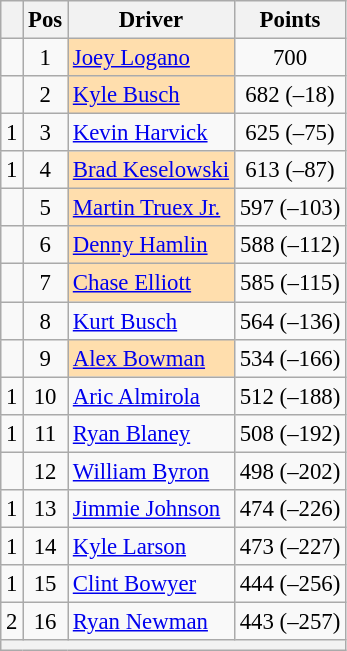<table class="wikitable" style="font-size: 95%">
<tr>
<th></th>
<th>Pos</th>
<th>Driver</th>
<th>Points</th>
</tr>
<tr>
<td align="left"></td>
<td style="text-align:center;">1</td>
<td style="background:#FFDEAD;"><a href='#'>Joey Logano</a></td>
<td style="text-align:center;">700</td>
</tr>
<tr>
<td align="left"></td>
<td style="text-align:center;">2</td>
<td style="background:#FFDEAD;"><a href='#'>Kyle Busch</a></td>
<td style="text-align:center;">682 (–18)</td>
</tr>
<tr>
<td align="left"> 1</td>
<td style="text-align:center;">3</td>
<td><a href='#'>Kevin Harvick</a></td>
<td style="text-align:center;">625 (–75)</td>
</tr>
<tr>
<td align="left"> 1</td>
<td style="text-align:center;">4</td>
<td style="background:#FFDEAD;"><a href='#'>Brad Keselowski</a></td>
<td style="text-align:center;">613 (–87)</td>
</tr>
<tr>
<td align="left"></td>
<td style="text-align:center;">5</td>
<td style="background:#FFDEAD;"><a href='#'>Martin Truex Jr.</a></td>
<td style="text-align:center;">597 (–103)</td>
</tr>
<tr>
<td align="left"></td>
<td style="text-align:center;">6</td>
<td style="background:#FFDEAD;"><a href='#'>Denny Hamlin</a></td>
<td style="text-align:center;">588 (–112)</td>
</tr>
<tr>
<td align="left"></td>
<td style="text-align:center;">7</td>
<td style="background:#FFDEAD;"><a href='#'>Chase Elliott</a></td>
<td style="text-align:center;">585 (–115)</td>
</tr>
<tr>
<td align="left"></td>
<td style="text-align:center;">8</td>
<td><a href='#'>Kurt Busch</a></td>
<td style="text-align:center;">564 (–136)</td>
</tr>
<tr>
<td align="left"></td>
<td style="text-align:center;">9</td>
<td style="background:#FFDEAD;"><a href='#'>Alex Bowman</a></td>
<td style="text-align:center;">534 (–166)</td>
</tr>
<tr>
<td align="left"> 1</td>
<td style="text-align:center;">10</td>
<td><a href='#'>Aric Almirola</a></td>
<td style="text-align:center;">512 (–188)</td>
</tr>
<tr>
<td align="left"> 1</td>
<td style="text-align:center;">11</td>
<td><a href='#'>Ryan Blaney</a></td>
<td style="text-align:center;">508 (–192)</td>
</tr>
<tr>
<td align="left"></td>
<td style="text-align:center;">12</td>
<td><a href='#'>William Byron</a></td>
<td style="text-align:center;">498 (–202)</td>
</tr>
<tr>
<td align="left"> 1</td>
<td style="text-align:center;">13</td>
<td><a href='#'>Jimmie Johnson</a></td>
<td style="text-align:center;">474 (–226)</td>
</tr>
<tr>
<td align="left"> 1</td>
<td style="text-align:center;">14</td>
<td><a href='#'>Kyle Larson</a></td>
<td style="text-align:center;">473 (–227)</td>
</tr>
<tr>
<td align="left"> 1</td>
<td style="text-align:center;">15</td>
<td><a href='#'>Clint Bowyer</a></td>
<td style="text-align:center;">444 (–256)</td>
</tr>
<tr>
<td align="left"> 2</td>
<td style="text-align:center;">16</td>
<td><a href='#'>Ryan Newman</a></td>
<td style="text-align:center;">443 (–257)</td>
</tr>
<tr class="sortbottom">
<th colspan="9"></th>
</tr>
</table>
